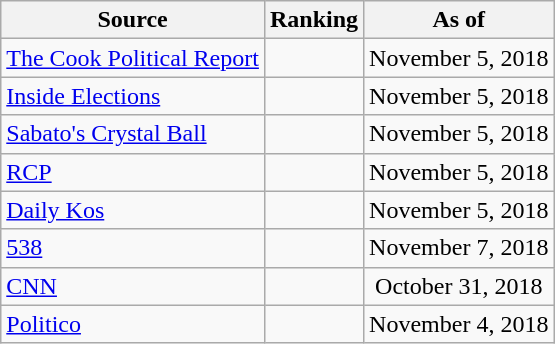<table class="wikitable" style="text-align:center">
<tr>
<th>Source</th>
<th>Ranking</th>
<th>As of</th>
</tr>
<tr>
<td align=left><a href='#'>The Cook Political Report</a></td>
<td></td>
<td>November 5, 2018</td>
</tr>
<tr>
<td align=left><a href='#'>Inside Elections</a></td>
<td></td>
<td>November 5, 2018</td>
</tr>
<tr>
<td align=left><a href='#'>Sabato's Crystal Ball</a></td>
<td></td>
<td>November 5, 2018</td>
</tr>
<tr>
<td align="left"><a href='#'>RCP</a></td>
<td></td>
<td>November 5, 2018</td>
</tr>
<tr>
<td align="left"><a href='#'>Daily Kos</a></td>
<td></td>
<td>November 5, 2018</td>
</tr>
<tr>
<td align="left"><a href='#'>538</a></td>
<td></td>
<td>November 7, 2018</td>
</tr>
<tr>
<td align="left"><a href='#'>CNN</a></td>
<td></td>
<td>October 31, 2018</td>
</tr>
<tr>
<td align="left"><a href='#'>Politico</a></td>
<td></td>
<td>November 4, 2018</td>
</tr>
</table>
